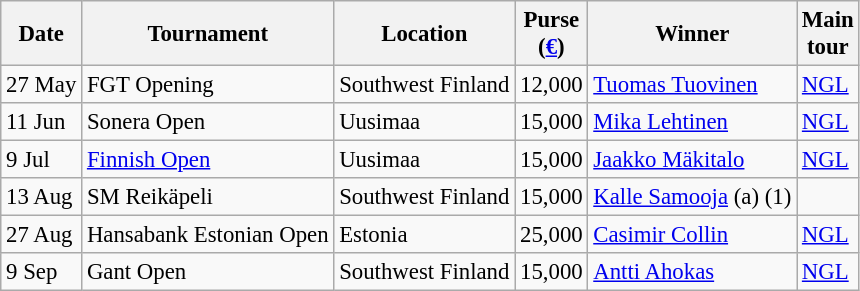<table class="wikitable" style="font-size:95%;">
<tr>
<th>Date</th>
<th>Tournament</th>
<th>Location</th>
<th>Purse<br>(<a href='#'>€</a>)</th>
<th>Winner</th>
<th>Main<br>tour</th>
</tr>
<tr>
<td>27 May</td>
<td>FGT Opening</td>
<td>Southwest Finland</td>
<td align=right>12,000</td>
<td> <a href='#'>Tuomas Tuovinen</a></td>
<td><a href='#'>NGL</a></td>
</tr>
<tr>
<td>11 Jun</td>
<td>Sonera Open</td>
<td>Uusimaa</td>
<td align=right>15,000</td>
<td> <a href='#'>Mika Lehtinen</a></td>
<td><a href='#'>NGL</a></td>
</tr>
<tr>
<td>9 Jul</td>
<td><a href='#'>Finnish Open</a></td>
<td>Uusimaa</td>
<td align=right>15,000</td>
<td> <a href='#'>Jaakko Mäkitalo</a></td>
<td><a href='#'>NGL</a></td>
</tr>
<tr>
<td>13 Aug</td>
<td>SM Reikäpeli</td>
<td>Southwest Finland</td>
<td align=right>15,000</td>
<td> <a href='#'>Kalle Samooja</a> (a) (1)</td>
<td></td>
</tr>
<tr>
<td>27 Aug</td>
<td>Hansabank Estonian Open</td>
<td>Estonia</td>
<td align=right>25,000</td>
<td> <a href='#'>Casimir Collin</a></td>
<td><a href='#'>NGL</a></td>
</tr>
<tr>
<td>9 Sep</td>
<td>Gant Open</td>
<td>Southwest Finland</td>
<td align=right>15,000</td>
<td> <a href='#'>Antti Ahokas</a></td>
<td><a href='#'>NGL</a></td>
</tr>
</table>
